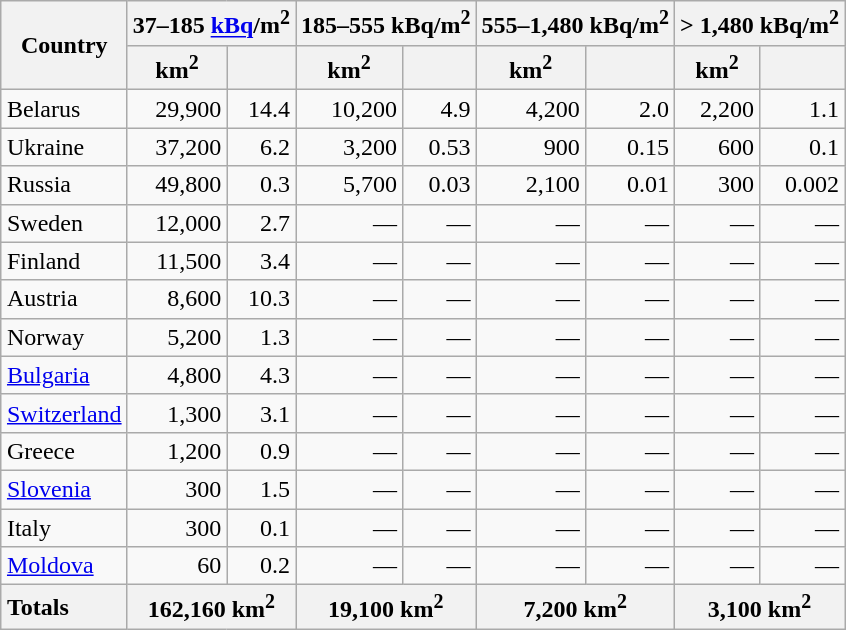<table class="wikitable sortable" style="margin:auto;">
<tr>
<th rowspan=2>Country</th>
<th colspan=2>37–185 <a href='#'>kBq</a>/m<sup>2</sup></th>
<th colspan=2>185–555 kBq/m<sup>2</sup></th>
<th colspan=2>555–1,480 kBq/m<sup>2</sup></th>
<th colspan=2>> 1,480 kBq/m<sup>2</sup></th>
</tr>
<tr style=font-weight:bold;>
<th>km<sup>2</sup></th>
<th></th>
<th>km<sup>2</sup></th>
<th></th>
<th>km<sup>2</sup></th>
<th></th>
<th>km<sup>2</sup></th>
<th></th>
</tr>
<tr style=text-align:right;>
<td style=text-align:left;>Belarus</td>
<td>29,900</td>
<td>14.4</td>
<td>10,200</td>
<td>4.9</td>
<td>4,200</td>
<td>2.0</td>
<td>2,200</td>
<td>1.1</td>
</tr>
<tr style=text-align:right;>
<td style=text-align:left;>Ukraine</td>
<td>37,200</td>
<td>6.2</td>
<td>3,200</td>
<td>0.53</td>
<td>900</td>
<td>0.15</td>
<td>600</td>
<td>0.1</td>
</tr>
<tr style=text-align:right;>
<td style=text-align:left;>Russia</td>
<td>49,800</td>
<td>0.3</td>
<td>5,700</td>
<td>0.03</td>
<td>2,100</td>
<td>0.01</td>
<td>300</td>
<td>0.002</td>
</tr>
<tr style=text-align:right;>
<td style=text-align:left;>Sweden</td>
<td>12,000</td>
<td>2.7</td>
<td>—</td>
<td>—</td>
<td>—</td>
<td>—</td>
<td>—</td>
<td>—</td>
</tr>
<tr style=text-align:right;>
<td style=text-align:left;>Finland</td>
<td>11,500</td>
<td>3.4</td>
<td>—</td>
<td>—</td>
<td>—</td>
<td>—</td>
<td>—</td>
<td>—</td>
</tr>
<tr style=text-align:right;>
<td style=text-align:left;>Austria</td>
<td>8,600</td>
<td>10.3</td>
<td>—</td>
<td>—</td>
<td>—</td>
<td>—</td>
<td>—</td>
<td>—</td>
</tr>
<tr style=text-align:right;>
<td style=text-align:left;>Norway</td>
<td>5,200</td>
<td>1.3</td>
<td>—</td>
<td>—</td>
<td>—</td>
<td>—</td>
<td>—</td>
<td>—</td>
</tr>
<tr style=text-align:right;>
<td style=text-align:left;><a href='#'>Bulgaria</a></td>
<td>4,800</td>
<td>4.3</td>
<td>—</td>
<td>—</td>
<td>—</td>
<td>—</td>
<td>—</td>
<td>—</td>
</tr>
<tr style=text-align:right;>
<td style=text-align:left;><a href='#'>Switzerland</a></td>
<td>1,300</td>
<td>3.1</td>
<td>—</td>
<td>—</td>
<td>—</td>
<td>—</td>
<td>—</td>
<td>—</td>
</tr>
<tr style=text-align:right;>
<td style=text-align:left;>Greece</td>
<td>1,200</td>
<td>0.9</td>
<td>—</td>
<td>—</td>
<td>—</td>
<td>—</td>
<td>—</td>
<td>—</td>
</tr>
<tr style=text-align:right;>
<td style=text-align:left;><a href='#'>Slovenia</a></td>
<td>300</td>
<td>1.5</td>
<td>—</td>
<td>—</td>
<td>—</td>
<td>—</td>
<td>—</td>
<td>—</td>
</tr>
<tr style=text-align:right;>
<td style=text-align:left;>Italy</td>
<td>300</td>
<td>0.1</td>
<td>—</td>
<td>—</td>
<td>—</td>
<td>—</td>
<td>—</td>
<td>—</td>
</tr>
<tr style=text-align:right;>
<td style=text-align:left;><a href='#'>Moldova</a></td>
<td>60</td>
<td>0.2</td>
<td>—</td>
<td>—</td>
<td>—</td>
<td>—</td>
<td>—</td>
<td>—</td>
</tr>
<tr>
<th style=text-align:left;>Totals</th>
<th colspan=2>162,160 km<sup>2</sup></th>
<th colspan=2>19,100 km<sup>2</sup></th>
<th colspan=2>7,200 km<sup>2</sup></th>
<th colspan=2>3,100 km<sup>2</sup></th>
</tr>
</table>
